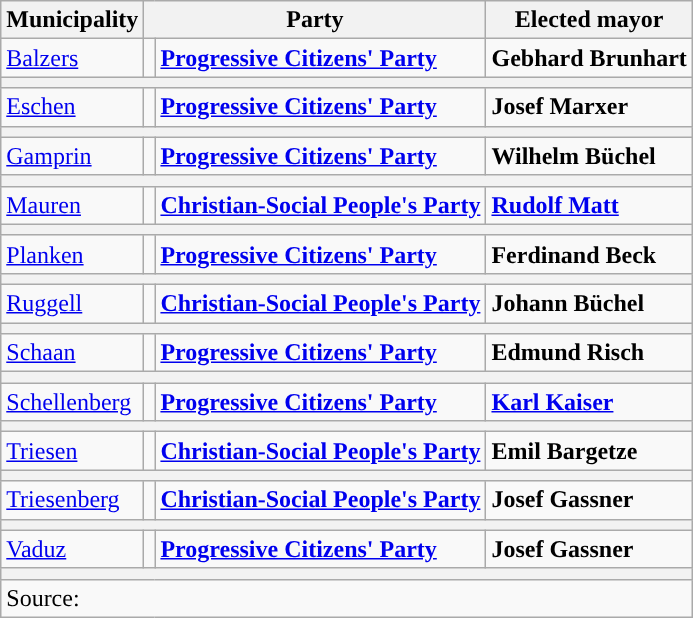<table class="wikitable" style="text-align:right">
<tr>
<th>Municipality</th>
<th colspan="2">Party</th>
<th>Elected mayor</th>
</tr>
<tr>
<td align="left"><a href='#'>Balzers</a></td>
<td style="color:inherit;background:"></td>
<td align="left"><strong><a href='#'>Progressive Citizens' Party</a></strong></td>
<td align="left"><strong>Gebhard Brunhart</strong></td>
</tr>
<tr>
<th colspan="4"></th>
</tr>
<tr>
<td align="left"><a href='#'>Eschen</a></td>
<td style="color:inherit;background:"></td>
<td align="left"><strong><a href='#'>Progressive Citizens' Party</a></strong></td>
<td align="left"><strong>Josef Marxer</strong></td>
</tr>
<tr>
<th colspan="4"></th>
</tr>
<tr>
<td align="left"><a href='#'>Gamprin</a></td>
<td style="color:inherit;background:"></td>
<td align="left"><strong><a href='#'>Progressive Citizens' Party</a></strong></td>
<td align="left"><strong>Wilhelm Büchel</strong></td>
</tr>
<tr>
<th colspan="4"></th>
</tr>
<tr>
<td align="left"><a href='#'>Mauren</a></td>
<td style="color:inherit;background:"></td>
<td align="left"><a href='#'><strong>Christian-Social People's Party</strong></a></td>
<td align="left"><strong><a href='#'>Rudolf Matt</a></strong></td>
</tr>
<tr>
<th colspan="4"></th>
</tr>
<tr>
<td align="left"><a href='#'>Planken</a></td>
<td style="color:inherit;background:"></td>
<td align="left"><strong><a href='#'>Progressive Citizens' Party</a></strong></td>
<td align="left"><strong>Ferdinand Beck</strong></td>
</tr>
<tr>
<th colspan="4"></th>
</tr>
<tr>
<td align="left"><a href='#'>Ruggell</a></td>
<td style="color:inherit;background:"></td>
<td align="left"><a href='#'><strong>Christian-Social People's Party</strong></a></td>
<td align="left"><strong>Johann Büchel</strong></td>
</tr>
<tr>
<th colspan="4"></th>
</tr>
<tr>
<td align="left"><a href='#'>Schaan</a></td>
<td style="color:inherit;background:"></td>
<td align="left"><strong><a href='#'>Progressive Citizens' Party</a></strong></td>
<td align="left"><strong>Edmund Risch</strong></td>
</tr>
<tr>
<th colspan="4"></th>
</tr>
<tr>
<td align="left"><a href='#'>Schellenberg</a></td>
<td style="color:inherit;background:"></td>
<td align="left"><strong><a href='#'>Progressive Citizens' Party</a></strong></td>
<td align="left"><strong><a href='#'>Karl Kaiser</a></strong></td>
</tr>
<tr>
<th colspan="4"></th>
</tr>
<tr>
<td align="left"><a href='#'>Triesen</a></td>
<td style="color:inherit;background:"></td>
<td align="left"><a href='#'><strong>Christian-Social People's Party</strong></a></td>
<td align="left"><strong>Emil Bargetze</strong></td>
</tr>
<tr>
<th colspan="4"></th>
</tr>
<tr>
<td align="left"><a href='#'>Triesenberg</a></td>
<td style="color:inherit;background:"></td>
<td align="left"><a href='#'><strong>Christian-Social People's Party</strong></a></td>
<td align="left"><strong>Josef Gassner</strong></td>
</tr>
<tr>
<th colspan="4"></th>
</tr>
<tr>
<td align="left"><a href='#'>Vaduz</a></td>
<td style="color:inherit;background:"></td>
<td align="left"><strong><a href='#'>Progressive Citizens' Party</a></strong></td>
<td align="left"><strong>Josef Gassner</strong></td>
</tr>
<tr>
<th colspan="4"></th>
</tr>
<tr>
<td colspan="4" align="left">Source: </td>
</tr>
</table>
